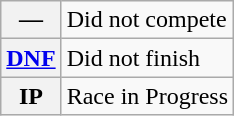<table class="wikitable">
<tr>
<th scope="row">—</th>
<td>Did not compete</td>
</tr>
<tr>
<th scope="row"><a href='#'>DNF</a></th>
<td>Did not finish</td>
</tr>
<tr>
<th scope="row">IP</th>
<td>Race in Progress</td>
</tr>
</table>
